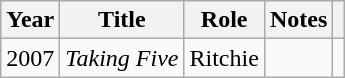<table class="wikitable">
<tr>
<th>Year</th>
<th>Title</th>
<th>Role</th>
<th>Notes</th>
<th></th>
</tr>
<tr>
<td>2007</td>
<td><em>Taking Five</em></td>
<td>Ritchie</td>
<td></td>
<td style="text-align:center;"></td>
</tr>
</table>
